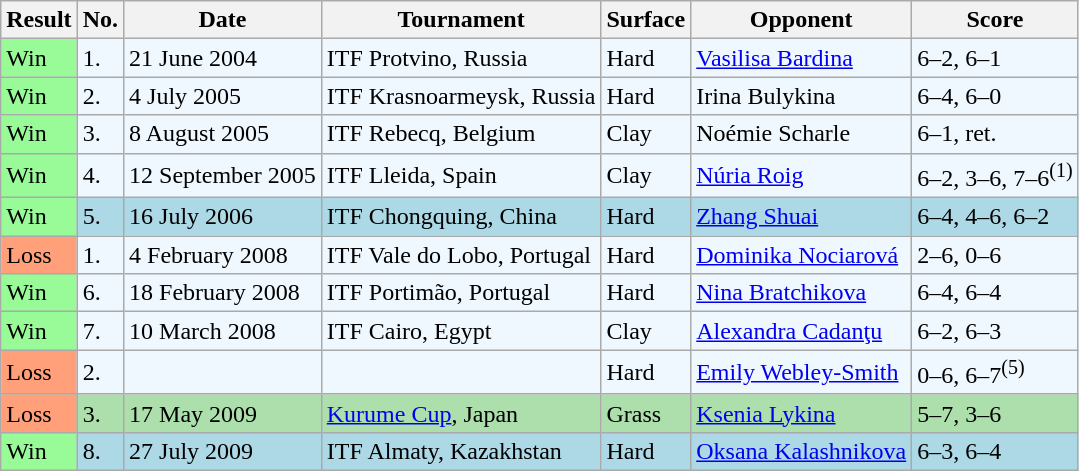<table class="sortable wikitable">
<tr>
<th>Result</th>
<th>No.</th>
<th>Date</th>
<th>Tournament</th>
<th>Surface</th>
<th>Opponent</th>
<th class="unsortable">Score</th>
</tr>
<tr style="background:#f0f8ff;">
<td style="background:#98fb98;">Win</td>
<td>1.</td>
<td>21 June 2004</td>
<td>ITF Protvino, Russia</td>
<td>Hard</td>
<td> <a href='#'>Vasilisa Bardina</a></td>
<td>6–2, 6–1</td>
</tr>
<tr style="background:#f0f8ff;">
<td style="background:#98fb98;">Win</td>
<td>2.</td>
<td>4 July 2005</td>
<td>ITF Krasnoarmeysk, Russia</td>
<td>Hard</td>
<td> Irina Bulykina</td>
<td>6–4, 6–0</td>
</tr>
<tr style="background:#f0f8ff;">
<td style="background:#98fb98;">Win</td>
<td>3.</td>
<td>8 August 2005</td>
<td>ITF Rebecq, Belgium</td>
<td>Clay</td>
<td> Noémie Scharle</td>
<td>6–1, ret.</td>
</tr>
<tr style="background:#f0f8ff;">
<td style="background:#98fb98;">Win</td>
<td>4.</td>
<td>12 September 2005</td>
<td>ITF Lleida, Spain</td>
<td>Clay</td>
<td> <a href='#'>Núria Roig</a></td>
<td>6–2, 3–6, 7–6<sup>(1)</sup></td>
</tr>
<tr style="background:lightblue;">
<td style="background:#98fb98;">Win</td>
<td>5.</td>
<td>16 July 2006</td>
<td>ITF Chongquing, China</td>
<td>Hard</td>
<td> <a href='#'>Zhang Shuai</a></td>
<td>6–4, 4–6, 6–2</td>
</tr>
<tr style="background:#f0f8ff;">
<td style="background:#ffa07a;">Loss</td>
<td>1.</td>
<td>4 February 2008</td>
<td>ITF Vale do Lobo, Portugal</td>
<td>Hard</td>
<td> <a href='#'>Dominika Nociarová</a></td>
<td>2–6, 0–6</td>
</tr>
<tr style="background:#f0f8ff;">
<td style="background:#98fb98;">Win</td>
<td>6.</td>
<td>18 February 2008</td>
<td>ITF Portimão, Portugal</td>
<td>Hard</td>
<td> <a href='#'>Nina Bratchikova</a></td>
<td>6–4, 6–4</td>
</tr>
<tr style="background:#f0f8ff;">
<td style="background:#98fb98;">Win</td>
<td>7.</td>
<td>10 March 2008</td>
<td>ITF Cairo, Egypt</td>
<td>Clay</td>
<td> <a href='#'>Alexandra Cadanţu</a></td>
<td>6–2, 6–3</td>
</tr>
<tr style="background:#f0f8ff;">
<td style="background:#ffa07a;">Loss</td>
<td>2.</td>
<td></td>
<td></td>
<td>Hard</td>
<td> <a href='#'>Emily Webley-Smith</a></td>
<td>0–6, 6–7<sup>(5)</sup></td>
</tr>
<tr style="background:#addfad;">
<td style="background:#ffa07a;">Loss</td>
<td>3.</td>
<td>17 May 2009</td>
<td><a href='#'>Kurume Cup</a>, Japan</td>
<td>Grass</td>
<td> <a href='#'>Ksenia Lykina</a></td>
<td>5–7, 3–6</td>
</tr>
<tr style="background:lightblue;">
<td style="background:#98fb98;">Win</td>
<td>8.</td>
<td>27 July 2009</td>
<td>ITF Almaty, Kazakhstan</td>
<td>Hard</td>
<td> <a href='#'>Oksana Kalashnikova</a></td>
<td>6–3, 6–4</td>
</tr>
</table>
